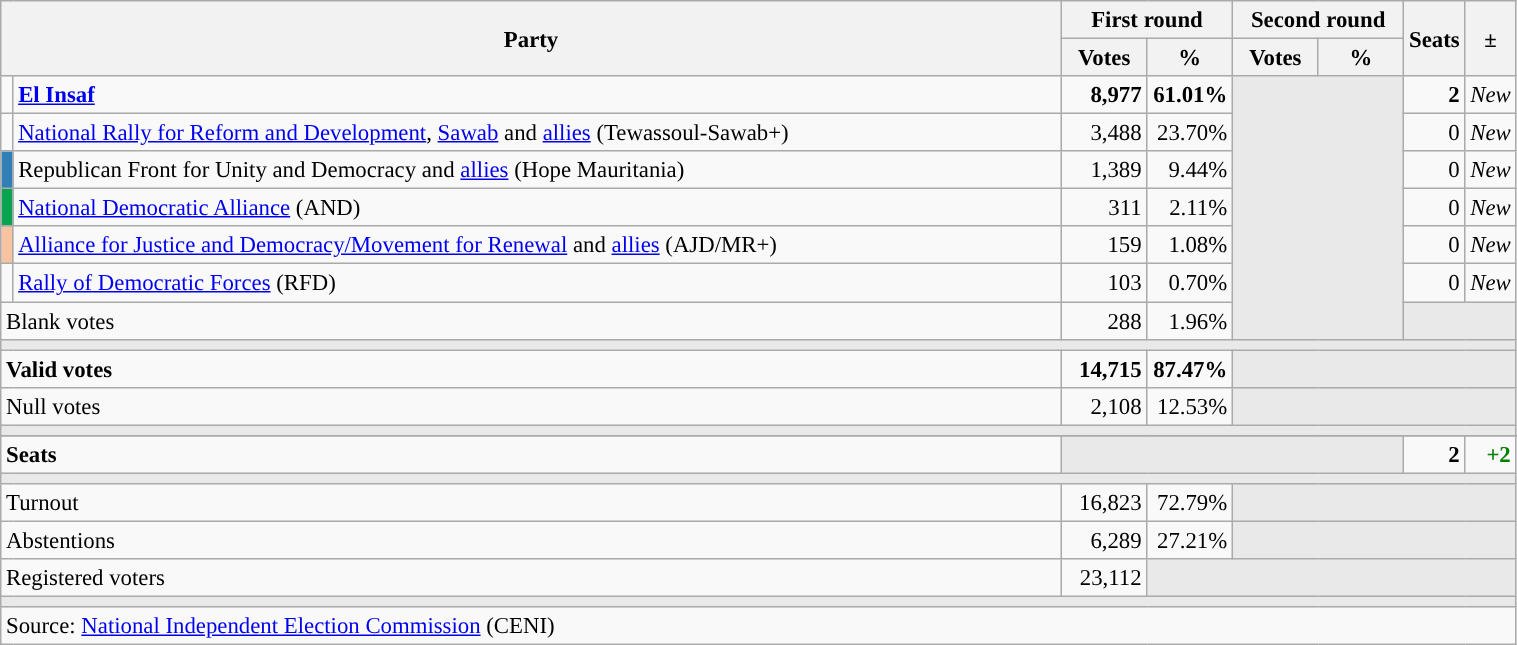<table class="wikitable" style="text-align:right;font-size:95%;">
<tr>
<th rowspan="2" colspan="2" width="700">Party</th>
<th colspan="2">First round</th>
<th colspan="2">Second round</th>
<th rowspan="2" width="25">Seats</th>
<th rowspan="2" width="20">±</th>
</tr>
<tr>
<th width="50">Votes</th>
<th width="50">%</th>
<th width="50">Votes</th>
<th width="50">%</th>
</tr>
<tr>
<td width="1" style="color:inherit;background:"></td>
<td style="text-align:left;"><strong><a href='#'>El Insaf</a></strong></td>
<td><strong>8,977</strong></td>
<td><strong>61.01%</strong></td>
<td colspan="2" rowspan="7" style="background:#E9E9E9;"></td>
<td><strong>2</strong></td>
<td><em>New</em></td>
</tr>
<tr>
<td width="1" style="color:inherit;background:"></td>
<td style="text-align:left;"><a href='#'>National Rally for Reform and Development</a>, <a href='#'>Sawab</a> and <a href='#'>allies</a> (Tewassoul-Sawab+)</td>
<td>3,488</td>
<td>23.70%</td>
<td>0</td>
<td><em>New</em></td>
</tr>
<tr>
<td width="1" style="color:inherit;background:#3080B7;"></td>
<td style="text-align:left;">Republican Front for Unity and Democracy and <a href='#'>allies</a> (Hope Mauritania)</td>
<td>1,389</td>
<td>9.44%</td>
<td>0</td>
<td><em>New</em></td>
</tr>
<tr>
<td width="1" style="color:inherit;background:#0AA450;"></td>
<td style="text-align:left;"><a href='#'>National Democratic Alliance</a> (AND)</td>
<td>311</td>
<td>2.11%</td>
<td>0</td>
<td><em>New</em></td>
</tr>
<tr>
<td width="1" style="color:inherit;background:#F8C3A0;"></td>
<td style="text-align:left;"><a href='#'>Alliance for Justice and Democracy/Movement for Renewal</a> and <a href='#'>allies</a> (AJD/MR+)</td>
<td>159</td>
<td>1.08%</td>
<td>0</td>
<td><em>New</em></td>
</tr>
<tr>
<td width="1" style="color:inherit;background:"></td>
<td style="text-align:left;"><a href='#'>Rally of Democratic Forces</a> (RFD)</td>
<td>103</td>
<td>0.70%</td>
<td>0</td>
<td><em>New</em></td>
</tr>
<tr>
<td colspan="2" style="text-align:left;">Blank votes</td>
<td>288</td>
<td>1.96%</td>
<td colspan="4" style="background:#E9E9E9;"></td>
</tr>
<tr>
<td colspan="8" style="background:#E9E9E9;"></td>
</tr>
<tr style="font-weight:bold;">
<td colspan="2" style="text-align:left;">Valid votes</td>
<td>14,715</td>
<td>87.47%</td>
<td colspan="4" style="background:#E9E9E9;"></td>
</tr>
<tr>
<td colspan="2" style="text-align:left;">Null votes</td>
<td>2,108</td>
<td>12.53%</td>
<td colspan="4" style="background:#E9E9E9;"></td>
</tr>
<tr>
<td colspan="8" style="background:#E9E9E9;"></td>
</tr>
<tr>
</tr>
<tr style="font-weight:bold;">
<td colspan="2" style="text-align:left;">Seats</td>
<td colspan="4" style="background:#E9E9E9;"></td>
<td>2</td>
<td style="color:green;">+2</td>
</tr>
<tr>
<td colspan="8" style="background:#E9E9E9;"></td>
</tr>
<tr>
<td colspan="2" style="text-align:left;">Turnout</td>
<td>16,823</td>
<td>72.79%</td>
<td colspan="4" style="background:#E9E9E9;"></td>
</tr>
<tr>
<td colspan="2" style="text-align:left;">Abstentions</td>
<td>6,289</td>
<td>27.21%</td>
<td colspan="4" style="background:#E9E9E9;"></td>
</tr>
<tr>
<td colspan="2" style="text-align:left;">Registered voters</td>
<td>23,112</td>
<td colspan="5" style="background:#E9E9E9;"></td>
</tr>
<tr>
<td colspan="8" style="background:#E9E9E9;"></td>
</tr>
<tr>
<td colspan="8" style="text-align:left;">Source: <a href='#'>National Independent Election Commission</a> (CENI)</td>
</tr>
</table>
